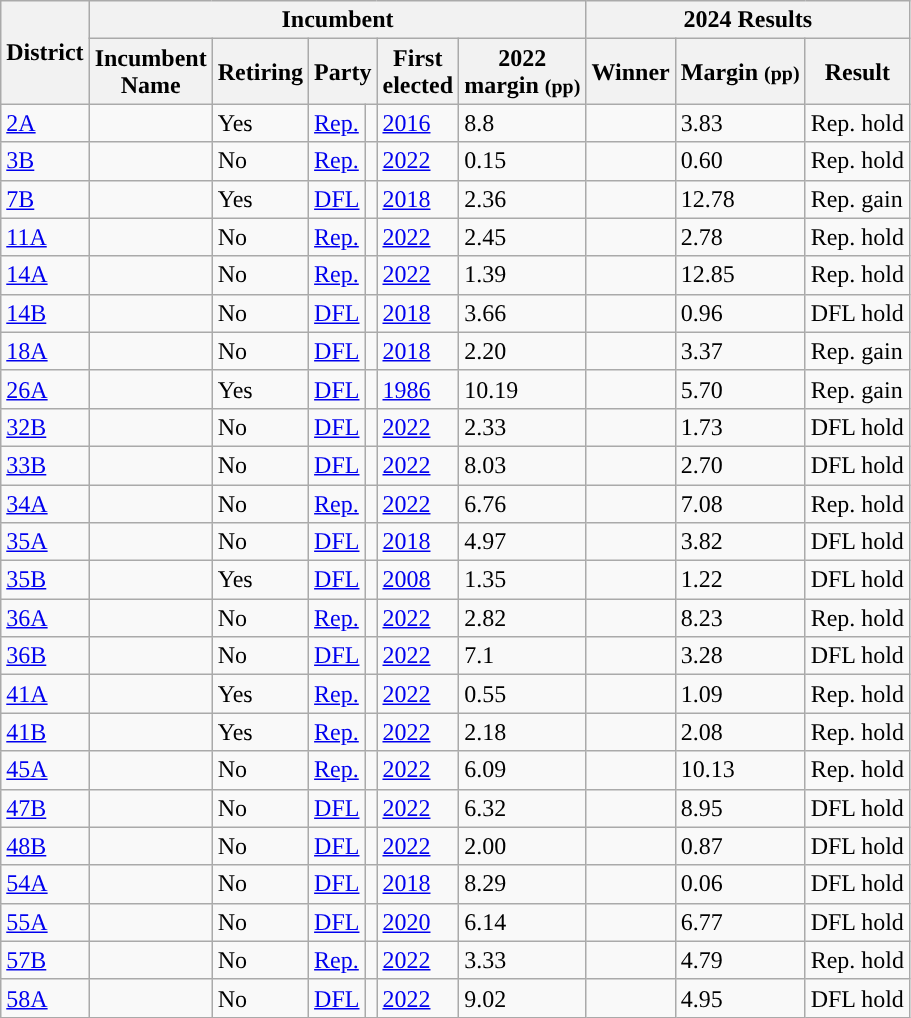<table class="wikitable sortable mw-collapsible">
<tr>
<th rowspan="2">District</th>
<th colspan="6">Incumbent</th>
<th colspan="3">2024 Results</th>
</tr>
<tr>
<th>Incumbent<br>Name</th>
<th>Retiring</th>
<th colspan="2">Party</th>
<th>First<br>elected</th>
<th>2022<br>margin <small>(pp)</small></th>
<th>Winner</th>
<th>Margin <small>(pp)</small></th>
<th>Result</th>
</tr>
<tr>
<td><a href='#'>2A</a></td>
<td></td>
<td>Yes</td>
<td><a href='#'>Rep.</a></td>
<td style="background-color:"></td>
<td><a href='#'>2016</a></td>
<td>8.8</td>
<td></td>
<td>3.83</td>
<td>Rep. hold</td>
</tr>
<tr>
<td><a href='#'>3B</a></td>
<td></td>
<td>No</td>
<td><a href='#'>Rep.</a></td>
<td style="background-color:"></td>
<td><a href='#'>2022</a></td>
<td>0.15</td>
<td></td>
<td>0.60</td>
<td>Rep. hold</td>
</tr>
<tr>
<td><a href='#'>7B</a></td>
<td></td>
<td>Yes</td>
<td><a href='#'>DFL</a></td>
<td style="background-color:"></td>
<td><a href='#'>2018</a></td>
<td>2.36</td>
<td></td>
<td>12.78</td>
<td>Rep. gain</td>
</tr>
<tr>
<td><a href='#'>11A</a></td>
<td></td>
<td>No</td>
<td><a href='#'>Rep.</a></td>
<td style="background-color:"></td>
<td><a href='#'>2022</a></td>
<td>2.45</td>
<td></td>
<td>2.78</td>
<td>Rep. hold</td>
</tr>
<tr>
<td><a href='#'>14A</a></td>
<td></td>
<td>No</td>
<td><a href='#'>Rep.</a></td>
<td style="background-color:"></td>
<td><a href='#'>2022</a></td>
<td>1.39</td>
<td></td>
<td>12.85</td>
<td>Rep. hold</td>
</tr>
<tr>
<td><a href='#'>14B</a></td>
<td></td>
<td>No</td>
<td><a href='#'>DFL</a></td>
<td style="background-color:"></td>
<td><a href='#'>2018</a></td>
<td>3.66</td>
<td></td>
<td>0.96</td>
<td>DFL hold</td>
</tr>
<tr>
<td><a href='#'>18A</a></td>
<td></td>
<td>No</td>
<td><a href='#'>DFL</a></td>
<td style="background-color:"></td>
<td><a href='#'>2018</a></td>
<td>2.20</td>
<td></td>
<td>3.37</td>
<td>Rep. gain</td>
</tr>
<tr>
<td><a href='#'>26A</a></td>
<td></td>
<td>Yes</td>
<td><a href='#'>DFL</a></td>
<td style="background-color:"></td>
<td><a href='#'>1986</a></td>
<td>10.19</td>
<td></td>
<td>5.70</td>
<td>Rep. gain</td>
</tr>
<tr>
<td><a href='#'>32B</a></td>
<td></td>
<td>No</td>
<td><a href='#'>DFL</a></td>
<td style="background-color:"></td>
<td><a href='#'>2022</a></td>
<td>2.33</td>
<td></td>
<td>1.73</td>
<td>DFL hold</td>
</tr>
<tr>
<td><a href='#'>33B</a></td>
<td></td>
<td>No</td>
<td><a href='#'>DFL</a></td>
<td style="background-color:"></td>
<td><a href='#'>2022</a></td>
<td>8.03</td>
<td></td>
<td>2.70</td>
<td>DFL hold</td>
</tr>
<tr>
<td><a href='#'>34A</a></td>
<td></td>
<td>No</td>
<td><a href='#'>Rep.</a></td>
<td style="background-color:"></td>
<td><a href='#'>2022</a></td>
<td>6.76</td>
<td></td>
<td>7.08</td>
<td>Rep. hold</td>
</tr>
<tr>
<td><a href='#'>35A</a></td>
<td></td>
<td>No</td>
<td><a href='#'>DFL</a></td>
<td style="background-color:"></td>
<td><a href='#'>2018</a></td>
<td>4.97</td>
<td></td>
<td>3.82</td>
<td>DFL hold</td>
</tr>
<tr>
<td><a href='#'>35B</a></td>
<td></td>
<td>Yes</td>
<td><a href='#'>DFL</a></td>
<td style="background-color:"></td>
<td><a href='#'>2008</a></td>
<td>1.35</td>
<td></td>
<td>1.22</td>
<td>DFL hold</td>
</tr>
<tr>
<td><a href='#'>36A</a></td>
<td></td>
<td>No</td>
<td><a href='#'>Rep.</a></td>
<td style="background-color:"></td>
<td><a href='#'>2022</a></td>
<td>2.82</td>
<td></td>
<td>8.23</td>
<td>Rep. hold</td>
</tr>
<tr>
<td><a href='#'>36B</a></td>
<td></td>
<td>No</td>
<td><a href='#'>DFL</a></td>
<td style="background-color:"></td>
<td><a href='#'>2022</a></td>
<td>7.1</td>
<td></td>
<td>3.28</td>
<td>DFL hold</td>
</tr>
<tr>
<td><a href='#'>41A</a></td>
<td></td>
<td>Yes</td>
<td><a href='#'>Rep.</a></td>
<td style="background-color:"></td>
<td><a href='#'>2022</a></td>
<td>0.55</td>
<td></td>
<td>1.09</td>
<td>Rep. hold</td>
</tr>
<tr>
<td><a href='#'>41B</a></td>
<td></td>
<td>Yes</td>
<td><a href='#'>Rep.</a></td>
<td style="background-color:"></td>
<td><a href='#'>2022</a></td>
<td>2.18</td>
<td></td>
<td>2.08</td>
<td>Rep. hold</td>
</tr>
<tr>
<td><a href='#'>45A</a></td>
<td></td>
<td>No</td>
<td><a href='#'>Rep.</a></td>
<td style="background-color:"></td>
<td><a href='#'>2022</a></td>
<td>6.09</td>
<td></td>
<td>10.13</td>
<td>Rep. hold</td>
</tr>
<tr>
<td><a href='#'>47B</a></td>
<td></td>
<td>No</td>
<td><a href='#'>DFL</a></td>
<td style="background-color:"></td>
<td><a href='#'>2022</a></td>
<td>6.32</td>
<td></td>
<td>8.95</td>
<td>DFL hold</td>
</tr>
<tr>
<td><a href='#'>48B</a></td>
<td></td>
<td>No</td>
<td><a href='#'>DFL</a></td>
<td style="background-color:"></td>
<td><a href='#'>2022</a></td>
<td>2.00</td>
<td></td>
<td>0.87</td>
<td>DFL hold</td>
</tr>
<tr>
<td><a href='#'>54A</a></td>
<td></td>
<td>No</td>
<td><a href='#'>DFL</a></td>
<td style="background-color:"></td>
<td><a href='#'>2018</a></td>
<td>8.29</td>
<td></td>
<td>0.06</td>
<td>DFL hold</td>
</tr>
<tr>
<td><a href='#'>55A</a></td>
<td></td>
<td>No</td>
<td><a href='#'>DFL</a></td>
<td style="background-color:"></td>
<td><a href='#'>2020</a></td>
<td>6.14</td>
<td></td>
<td>6.77</td>
<td>DFL hold</td>
</tr>
<tr>
<td><a href='#'>57B</a></td>
<td></td>
<td>No</td>
<td><a href='#'>Rep.</a></td>
<td style="background-color:"></td>
<td><a href='#'>2022</a></td>
<td>3.33</td>
<td></td>
<td>4.79</td>
<td>Rep. hold</td>
</tr>
<tr>
<td><a href='#'>58A</a></td>
<td></td>
<td>No</td>
<td><a href='#'>DFL</a></td>
<td style="background-color:"></td>
<td><a href='#'>2022</a></td>
<td>9.02</td>
<td></td>
<td>4.95</td>
<td>DFL hold</td>
</tr>
</table>
